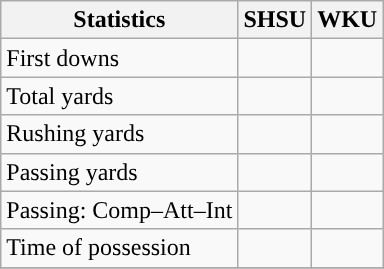<table class="wikitable" style="float: left;">
<tr>
<th>Statistics</th>
<th>SHSU</th>
<th>WKU</th>
</tr>
<tr>
<td>First downs</td>
<td></td>
<td></td>
</tr>
<tr>
<td>Total yards</td>
<td></td>
<td></td>
</tr>
<tr>
<td>Rushing yards</td>
<td></td>
<td></td>
</tr>
<tr>
<td>Passing yards</td>
<td></td>
<td></td>
</tr>
<tr>
<td>Passing: Comp–Att–Int</td>
<td></td>
<td></td>
</tr>
<tr>
<td>Time of possession</td>
<td></td>
<td></td>
</tr>
<tr>
</tr>
</table>
